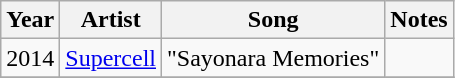<table class="wikitable sortable">
<tr>
<th>Year</th>
<th>Artist</th>
<th>Song</th>
<th class="unsortable">Notes</th>
</tr>
<tr>
<td>2014</td>
<td><a href='#'>Supercell</a></td>
<td>"Sayonara Memories"</td>
<td></td>
</tr>
<tr>
</tr>
</table>
